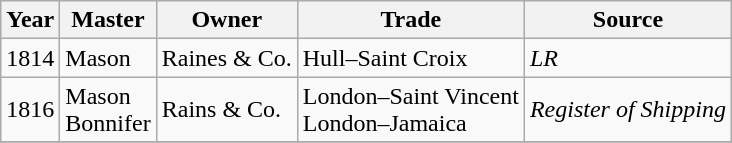<table class="sortable wikitable">
<tr>
<th>Year</th>
<th>Master</th>
<th>Owner</th>
<th>Trade</th>
<th>Source</th>
</tr>
<tr>
<td>1814</td>
<td>Mason</td>
<td>Raines & Co.</td>
<td>Hull–Saint Croix</td>
<td><em>LR</em></td>
</tr>
<tr>
<td>1816</td>
<td>Mason<br>Bonnifer</td>
<td>Rains & Co.</td>
<td>London–Saint Vincent<br>London–Jamaica</td>
<td><em>Register of Shipping</em></td>
</tr>
<tr>
</tr>
</table>
